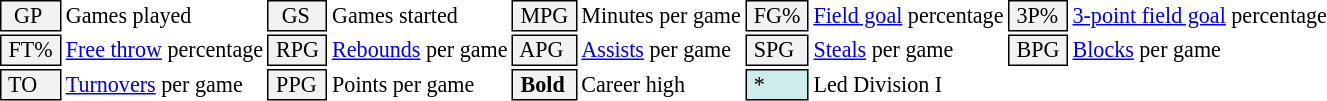<table class="toccolours" style="font-size: 92%; white-space: nowrap;">
<tr>
<td style="background-color: #F2F2F2; border: 1px solid black;">  GP</td>
<td>Games played</td>
<td style="background-color: #F2F2F2; border: 1px solid black">  GS </td>
<td>Games started</td>
<td style="background-color: #F2F2F2; border: 1px solid black"> MPG </td>
<td>Minutes per game</td>
<td style="background-color: #F2F2F2; border: 1px solid black;"> FG% </td>
<td><a href='#'>Field goal</a> percentage</td>
<td style="background-color: #F2F2F2; border: 1px solid black"> 3P% </td>
<td><a href='#'>3-point field goal</a> percentage</td>
</tr>
<tr>
<td style="background-color: #F2F2F2; border: 1px solid black"> FT% </td>
<td><a href='#'>Free throw</a> percentage</td>
<td style="background-color: #F2F2F2; border: 1px solid black;"> RPG </td>
<td><a href='#'>Rebounds</a> per game</td>
<td style="background-color: #F2F2F2; border: 1px solid black"> APG </td>
<td><a href='#'>Assists</a> per game</td>
<td style="background-color: #F2F2F2; border: 1px solid black"> SPG </td>
<td><a href='#'>Steals</a> per game</td>
<td style="background-color: #F2F2F2; border: 1px solid black;"> BPG </td>
<td><a href='#'>Blocks</a> per game</td>
</tr>
<tr>
<td style="background-color: #F2F2F2; border: 1px solid black"> TO </td>
<td><a href='#'>Turnovers</a> per game</td>
<td style="background-color: #F2F2F2; border: 1px solid black"> PPG </td>
<td>Points per game</td>
<td style="background-color: #F2F2F2; border: 1px solid black"> <strong>Bold</strong> </td>
<td>Career high</td>
<td style="background-color: #cfecec; border: 1px solid black"> * </td>
<td>Led Division I</td>
</tr>
</table>
